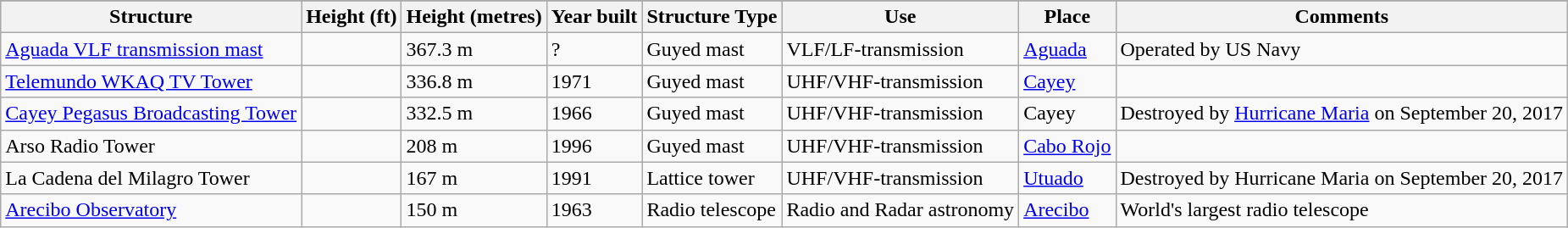<table class="wikitable">
<tr>
</tr>
<tr bgcolor="#cccccc">
<th>Structure</th>
<th>Height (ft)</th>
<th>Height (metres)</th>
<th>Year built</th>
<th>Structure Type</th>
<th>Use</th>
<th>Place</th>
<th>Comments</th>
</tr>
<tr>
<td><a href='#'>Aguada VLF transmission mast</a></td>
<td></td>
<td>367.3 m</td>
<td>?</td>
<td>Guyed mast</td>
<td>VLF/LF-transmission</td>
<td><a href='#'>Aguada</a></td>
<td>Operated by US Navy</td>
</tr>
<tr>
<td><a href='#'>Telemundo WKAQ TV Tower</a></td>
<td></td>
<td>336.8 m</td>
<td>1971</td>
<td>Guyed mast</td>
<td>UHF/VHF-transmission</td>
<td><a href='#'>Cayey</a></td>
</tr>
<tr>
<td><a href='#'>Cayey Pegasus Broadcasting Tower</a></td>
<td></td>
<td>332.5 m</td>
<td>1966</td>
<td>Guyed mast</td>
<td>UHF/VHF-transmission</td>
<td>Cayey</td>
<td>Destroyed by <a href='#'>Hurricane Maria</a> on September 20, 2017</td>
</tr>
<tr>
<td>Arso Radio Tower</td>
<td></td>
<td>208 m</td>
<td>1996</td>
<td>Guyed mast</td>
<td>UHF/VHF-transmission</td>
<td><a href='#'>Cabo Rojo</a></td>
<td></td>
</tr>
<tr>
<td>La Cadena del Milagro Tower</td>
<td></td>
<td>167 m</td>
<td>1991</td>
<td>Lattice tower</td>
<td>UHF/VHF-transmission</td>
<td><a href='#'>Utuado</a></td>
<td>Destroyed by Hurricane Maria on September 20, 2017</td>
</tr>
<tr>
<td><a href='#'>Arecibo Observatory</a></td>
<td></td>
<td>150 m</td>
<td>1963</td>
<td>Radio telescope</td>
<td>Radio and Radar astronomy</td>
<td><a href='#'>Arecibo</a></td>
<td>World's largest radio telescope</td>
</tr>
</table>
